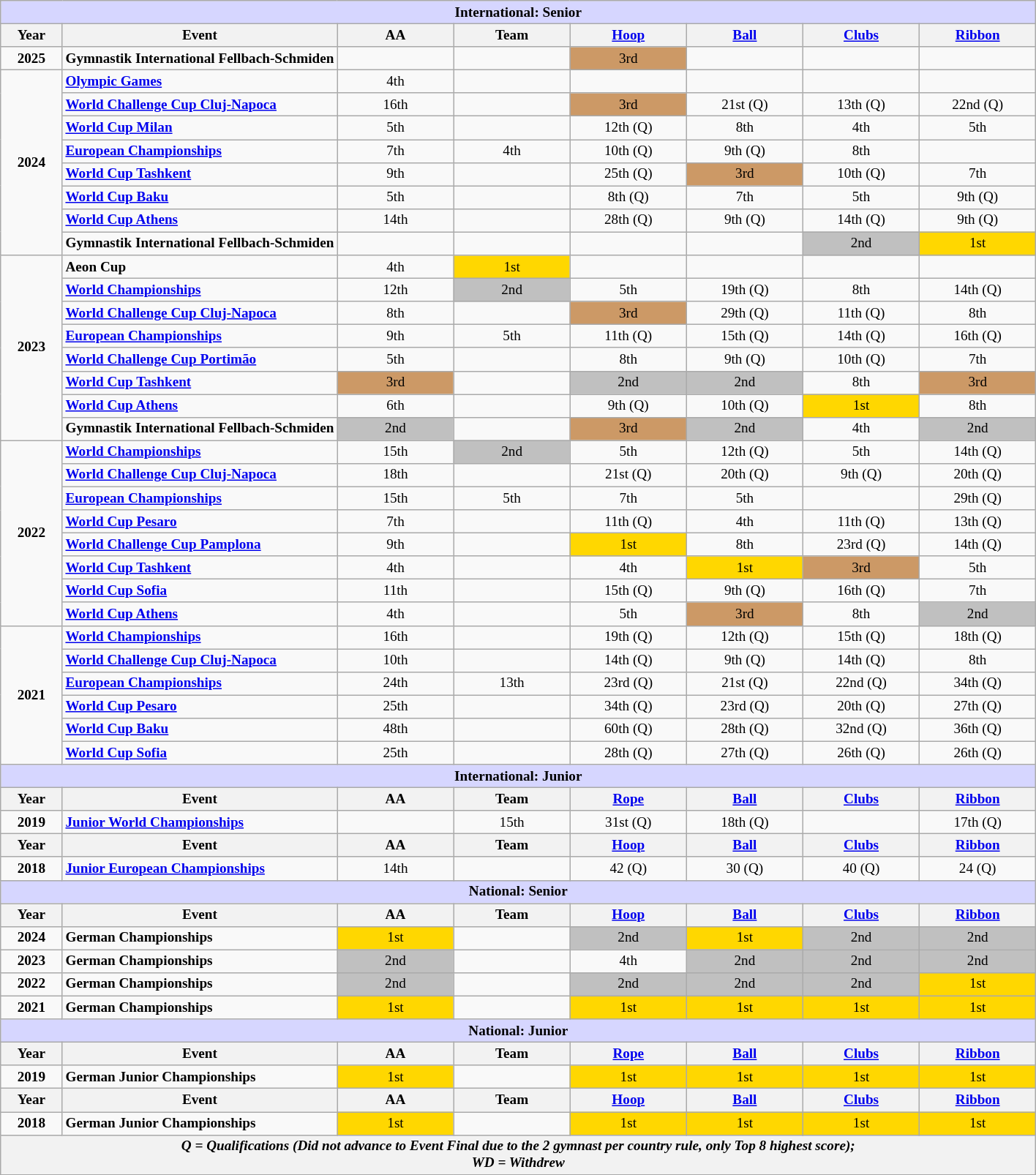<table class="wikitable" style="text-align:center; font-size: 80%;">
<tr>
<th align=center colspan=8 style="background-color: #D6D6FF; "><strong>International: Senior</strong></th>
</tr>
<tr>
<th>Year</th>
<th>Event</th>
<th width=100px>AA</th>
<th width=100px>Team</th>
<th width=100px><a href='#'>Hoop</a></th>
<th width=100px><a href='#'>Ball</a></th>
<th width=100px><a href='#'>Clubs</a></th>
<th width=100px><a href='#'>Ribbon</a></th>
</tr>
<tr>
<td rowspan=><strong>2025</strong></td>
<td align=left><strong>Gymnastik International Fellbach-Schmiden</strong></td>
<td></td>
<td></td>
<td bgcolor="CC9966">3rd</td>
<td></td>
<td></td>
<td></td>
</tr>
<tr>
<td width="50" rowspan=8><strong>2024</strong></td>
<td align=left><strong><a href='#'>Olympic Games</a></strong></td>
<td>4th</td>
<td></td>
<td></td>
<td></td>
<td></td>
<td></td>
</tr>
<tr>
<td align=left><a href='#'><strong>World Challenge Cup Cluj-Napoca</strong></a></td>
<td>16th</td>
<td></td>
<td bgcolor="CC9966">3rd</td>
<td>21st (Q)</td>
<td>13th (Q)</td>
<td>22nd (Q)</td>
</tr>
<tr>
<td align=left><a href='#'><strong>World Cup Milan</strong></a></td>
<td>5th</td>
<td></td>
<td>12th (Q)</td>
<td>8th</td>
<td>4th</td>
<td>5th</td>
</tr>
<tr>
<td align=left><a href='#'><strong>European Championships</strong></a></td>
<td>7th</td>
<td>4th</td>
<td>10th (Q)</td>
<td>9th (Q)</td>
<td>8th</td>
<td></td>
</tr>
<tr>
<td align=left><a href='#'><strong>World Cup Tashkent</strong></a></td>
<td>9th</td>
<td></td>
<td>25th (Q)</td>
<td bgcolor="CC9966">3rd</td>
<td>10th (Q)</td>
<td>7th</td>
</tr>
<tr>
<td align=left><a href='#'><strong>World Cup Baku</strong></a></td>
<td>5th</td>
<td></td>
<td>8th (Q)</td>
<td>7th</td>
<td>5th</td>
<td>9th (Q)</td>
</tr>
<tr>
<td align=left><a href='#'><strong>World Cup Athens</strong></a></td>
<td>14th</td>
<td></td>
<td>28th (Q)</td>
<td>9th (Q)</td>
<td>14th (Q)</td>
<td>9th (Q)</td>
</tr>
<tr>
<td align=left><strong>Gymnastik International Fellbach-Schmiden</strong></td>
<td></td>
<td></td>
<td></td>
<td></td>
<td bgcolor="silver">2nd</td>
<td bgcolor="gold">1st</td>
</tr>
<tr>
<td rowspan=8><strong>2023</strong></td>
<td align=left><strong>Aeon Cup</strong></td>
<td>4th</td>
<td bgcolor="gold">1st</td>
<td></td>
<td></td>
<td></td>
<td></td>
</tr>
<tr>
<td align="left"><a href='#'><strong>World Championships</strong></a></td>
<td>12th</td>
<td bgcolor="silver">2nd</td>
<td>5th</td>
<td>19th (Q)</td>
<td>8th</td>
<td>14th (Q)</td>
</tr>
<tr>
<td align=left><strong><a href='#'>World Challenge Cup Cluj-Napoca</a></strong></td>
<td>8th</td>
<td></td>
<td bgcolor="CC9966">3rd</td>
<td>29th (Q)</td>
<td>11th (Q)</td>
<td>8th</td>
</tr>
<tr>
<td align=left><a href='#'><strong>European Championships</strong></a></td>
<td>9th</td>
<td>5th</td>
<td>11th (Q)</td>
<td>15th (Q)</td>
<td>14th (Q)</td>
<td>16th (Q)</td>
</tr>
<tr>
<td align=left><a href='#'><strong>World Challenge Cup Portimão</strong></a></td>
<td>5th</td>
<td></td>
<td>8th</td>
<td>9th (Q)</td>
<td>10th (Q)</td>
<td>7th</td>
</tr>
<tr>
<td align=left><a href='#'><strong>World Cup Tashkent</strong></a></td>
<td bgcolor="CC9966">3rd</td>
<td></td>
<td bgcolor="silver">2nd</td>
<td bgcolor="silver">2nd</td>
<td>8th</td>
<td bgcolor="CC9966">3rd</td>
</tr>
<tr>
<td align=left><a href='#'><strong>World Cup Athens</strong></a></td>
<td>6th</td>
<td></td>
<td>9th (Q)</td>
<td>10th (Q)</td>
<td bgcolor="gold">1st</td>
<td>8th</td>
</tr>
<tr>
<td align=left><strong>Gymnastik International Fellbach-Schmiden</strong></td>
<td bgcolor="silver">2nd</td>
<td></td>
<td bgcolor="CC9966">3rd</td>
<td bgcolor="silver">2nd</td>
<td>4th</td>
<td bgcolor="silver">2nd</td>
</tr>
<tr>
<td rowspan="8"><strong>2022</strong></td>
<td align=left><a href='#'><strong>World Championships</strong></a></td>
<td>15th</td>
<td bgcolor="silver">2nd</td>
<td>5th</td>
<td>12th (Q)</td>
<td>5th</td>
<td>14th (Q)</td>
</tr>
<tr>
<td align=left><a href='#'><strong>World Challenge Cup Cluj-Napoca</strong></a></td>
<td>18th</td>
<td></td>
<td>21st (Q)</td>
<td>20th (Q)</td>
<td>9th (Q)</td>
<td>20th (Q)</td>
</tr>
<tr>
<td align=left><a href='#'><strong>European Championships</strong></a></td>
<td>15th</td>
<td>5th</td>
<td>7th</td>
<td>5th</td>
<td></td>
<td>29th (Q)</td>
</tr>
<tr>
<td align=left><a href='#'><strong>World Cup Pesaro</strong></a></td>
<td>7th</td>
<td></td>
<td>11th (Q)</td>
<td>4th</td>
<td>11th (Q)</td>
<td>13th (Q)</td>
</tr>
<tr>
<td align=left><a href='#'><strong>World Challenge Cup Pamplona</strong></a></td>
<td>9th</td>
<td></td>
<td bgcolor="gold">1st</td>
<td>8th</td>
<td>23rd (Q)</td>
<td>14th (Q)</td>
</tr>
<tr>
<td align=left><a href='#'><strong>World Cup Tashkent</strong></a></td>
<td>4th</td>
<td></td>
<td>4th</td>
<td bgcolor="gold">1st</td>
<td bgcolor="CC9966">3rd</td>
<td>5th</td>
</tr>
<tr>
<td align=left><a href='#'><strong>World Cup Sofia</strong></a></td>
<td>11th</td>
<td></td>
<td>15th (Q)</td>
<td>9th (Q)</td>
<td>16th (Q)</td>
<td>7th</td>
</tr>
<tr>
<td align=left><a href='#'><strong>World Cup Athens</strong></a></td>
<td>4th</td>
<td></td>
<td>5th</td>
<td bgcolor="CC9966">3rd</td>
<td>8th</td>
<td bgcolor="silver">2nd</td>
</tr>
<tr>
<td rowspan="6"><strong>2021</strong></td>
<td align="left"><a href='#'><strong>World Championships</strong></a></td>
<td>16th</td>
<td></td>
<td>19th (Q)</td>
<td>12th (Q)</td>
<td>15th (Q)</td>
<td>18th (Q)</td>
</tr>
<tr>
<td align=left><a href='#'><strong>World Challenge Cup Cluj-Napoca</strong></a></td>
<td>10th</td>
<td></td>
<td>14th (Q)</td>
<td>9th (Q)</td>
<td>14th (Q)</td>
<td>8th</td>
</tr>
<tr>
<td align=left><a href='#'><strong>European Championships</strong></a></td>
<td>24th</td>
<td>13th</td>
<td>23rd (Q)</td>
<td>21st (Q)</td>
<td>22nd (Q)</td>
<td>34th (Q)</td>
</tr>
<tr>
<td align=left><a href='#'><strong>World Cup Pesaro</strong></a></td>
<td>25th</td>
<td></td>
<td>34th (Q)</td>
<td>23rd (Q)</td>
<td>20th (Q)</td>
<td>27th (Q)</td>
</tr>
<tr>
<td align=left><a href='#'><strong>World Cup Baku</strong></a></td>
<td>48th</td>
<td></td>
<td>60th (Q)</td>
<td>28th (Q)</td>
<td>32nd (Q)</td>
<td>36th (Q)</td>
</tr>
<tr>
<td align=left><a href='#'><strong>World Cup Sofia</strong></a></td>
<td>25th</td>
<td></td>
<td>28th (Q)</td>
<td>27th (Q)</td>
<td>26th (Q)</td>
<td>26th (Q)</td>
</tr>
<tr>
<th align=center colspan=8 style="background-color: #D6D6FF; "><strong>International: Junior</strong></th>
</tr>
<tr>
<th>Year</th>
<th>Event</th>
<th width=100px>AA</th>
<th width=100px>Team</th>
<th width=100px><a href='#'>Rope</a></th>
<th width=100px><a href='#'>Ball</a></th>
<th width=100px><a href='#'>Clubs</a></th>
<th width=100px><a href='#'>Ribbon</a></th>
</tr>
<tr>
<td rowspan="1" width=50px><strong>2019</strong></td>
<td align=left><a href='#'><strong>Junior World Championships</strong></a></td>
<td></td>
<td>15th</td>
<td>31st (Q)</td>
<td>18th (Q)</td>
<td></td>
<td>17th (Q)</td>
</tr>
<tr>
<th><strong>Year</strong></th>
<th><strong>Event</strong></th>
<th><strong>AA</strong></th>
<th><strong>Team</strong></th>
<th><strong><a href='#'>Hoop</a></strong></th>
<th><a href='#'><strong>Ball</strong></a></th>
<th><a href='#'><strong>Clubs</strong></a></th>
<th><a href='#'><strong>Ribbon</strong></a></th>
</tr>
<tr>
<td><strong>2018</strong></td>
<td align=left><a href='#'><strong>Junior European Championships</strong></a></td>
<td>14th</td>
<td></td>
<td>42 (Q)</td>
<td>30 (Q)</td>
<td>40 (Q)</td>
<td>24 (Q)</td>
</tr>
<tr>
<th colspan="8" align="center" style="background-color: #D6D6FF; "><strong>National: Senior</strong></th>
</tr>
<tr>
<th>Year</th>
<th>Event</th>
<th width=100px>AA</th>
<th width=100px>Team</th>
<th width=100px><a href='#'>Hoop</a></th>
<th width=100px><a href='#'>Ball</a></th>
<th width=100px><a href='#'>Clubs</a></th>
<th width=100px><a href='#'>Ribbon</a></th>
</tr>
<tr>
<td><strong>2024</strong></td>
<td align=left><strong>German Championships</strong></td>
<td bgcolor="gold">1st</td>
<td></td>
<td bgcolor="silver">2nd</td>
<td bgcolor="gold">1st</td>
<td bgcolor="silver">2nd</td>
<td bgcolor="silver">2nd</td>
</tr>
<tr>
<td><strong>2023</strong></td>
<td align=left><strong>German Championships</strong></td>
<td bgcolor="silver">2nd</td>
<td></td>
<td>4th</td>
<td bgcolor="silver">2nd</td>
<td bgcolor="silver">2nd</td>
<td bgcolor="silver">2nd</td>
</tr>
<tr>
<td><strong>2022</strong></td>
<td align=left><strong>German Championships</strong></td>
<td bgcolor="silver">2nd</td>
<td></td>
<td bgcolor="silver">2nd</td>
<td bgcolor="silver">2nd</td>
<td bgcolor="silver">2nd</td>
<td bgcolor="gold">1st</td>
</tr>
<tr>
<td rowspan="1" width="50px"><strong>2021</strong></td>
<td align="left"><strong>German Championships</strong></td>
<td bgcolor="gold">1st</td>
<td></td>
<td bgcolor="gold">1st</td>
<td bgcolor="gold">1st</td>
<td bgcolor="gold">1st</td>
<td bgcolor="gold">1st</td>
</tr>
<tr>
<th colspan="8" align="center" style="background-color: #D6D6FF; "><strong>National: Junior</strong></th>
</tr>
<tr>
<th>Year</th>
<th>Event</th>
<th>AA</th>
<th>Team</th>
<th><a href='#'>Rope</a></th>
<th><a href='#'>Ball</a></th>
<th><a href='#'>Clubs</a></th>
<th><a href='#'>Ribbon</a></th>
</tr>
<tr>
<td><strong>2019</strong></td>
<td align=left><strong>German Junior Championships</strong></td>
<td bgcolor="gold">1st</td>
<td></td>
<td bgcolor="gold">1st</td>
<td bgcolor="gold">1st</td>
<td bgcolor="gold">1st</td>
<td bgcolor="gold">1st</td>
</tr>
<tr>
<th><strong>Year</strong></th>
<th><strong>Event</strong></th>
<th><strong>AA</strong></th>
<th><strong>Team</strong></th>
<th><strong><a href='#'>Hoop</a></strong></th>
<th><a href='#'><strong>Ball</strong></a></th>
<th><a href='#'><strong>Clubs</strong></a></th>
<th><a href='#'><strong>Ribbon</strong></a></th>
</tr>
<tr>
<td><strong>2018</strong></td>
<td align=left><strong>German Junior Championships</strong></td>
<td bgcolor="gold">1st</td>
<td></td>
<td bgcolor="gold">1st</td>
<td bgcolor="gold">1st</td>
<td bgcolor="gold">1st</td>
<td bgcolor="gold">1st</td>
</tr>
<tr>
<th colspan="8" align="center"><em>Q = Qualifications (Did not advance to Event Final due to the 2 gymnast per country rule, only Top 8 highest score);</em> <br><em>WD = Withdrew</em></th>
</tr>
<tr>
</tr>
</table>
